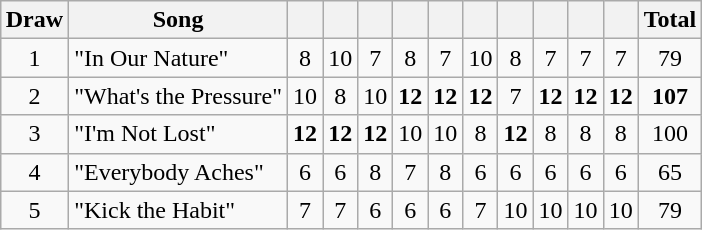<table class="wikitable collapsible" style="margin: 1em auto 1em auto; text-align:center">
<tr>
<th>Draw</th>
<th>Song</th>
<th></th>
<th></th>
<th></th>
<th></th>
<th></th>
<th></th>
<th></th>
<th></th>
<th></th>
<th></th>
<th>Total</th>
</tr>
<tr>
<td>1</td>
<td align="left">"In Our Nature"</td>
<td>8</td>
<td>10</td>
<td>7</td>
<td>8</td>
<td>7</td>
<td>10</td>
<td>8</td>
<td>7</td>
<td>7</td>
<td>7</td>
<td>79</td>
</tr>
<tr>
<td>2</td>
<td align="left">"What's the Pressure"</td>
<td>10</td>
<td>8</td>
<td>10</td>
<td><strong>12</strong></td>
<td><strong>12</strong></td>
<td><strong>12</strong></td>
<td>7</td>
<td><strong>12</strong></td>
<td><strong>12</strong></td>
<td><strong>12</strong></td>
<td><strong>107</strong></td>
</tr>
<tr>
<td>3</td>
<td align="left">"I'm Not Lost"</td>
<td><strong>12</strong></td>
<td><strong>12</strong></td>
<td><strong>12</strong></td>
<td>10</td>
<td>10</td>
<td>8</td>
<td><strong>12</strong></td>
<td>8</td>
<td>8</td>
<td>8</td>
<td>100</td>
</tr>
<tr>
<td>4</td>
<td align="left">"Everybody Aches"</td>
<td>6</td>
<td>6</td>
<td>8</td>
<td>7</td>
<td>8</td>
<td>6</td>
<td>6</td>
<td>6</td>
<td>6</td>
<td>6</td>
<td>65</td>
</tr>
<tr>
<td>5</td>
<td align="left">"Kick the Habit"</td>
<td>7</td>
<td>7</td>
<td>6</td>
<td>6</td>
<td>6</td>
<td>7</td>
<td>10</td>
<td>10</td>
<td>10</td>
<td>10</td>
<td>79</td>
</tr>
</table>
